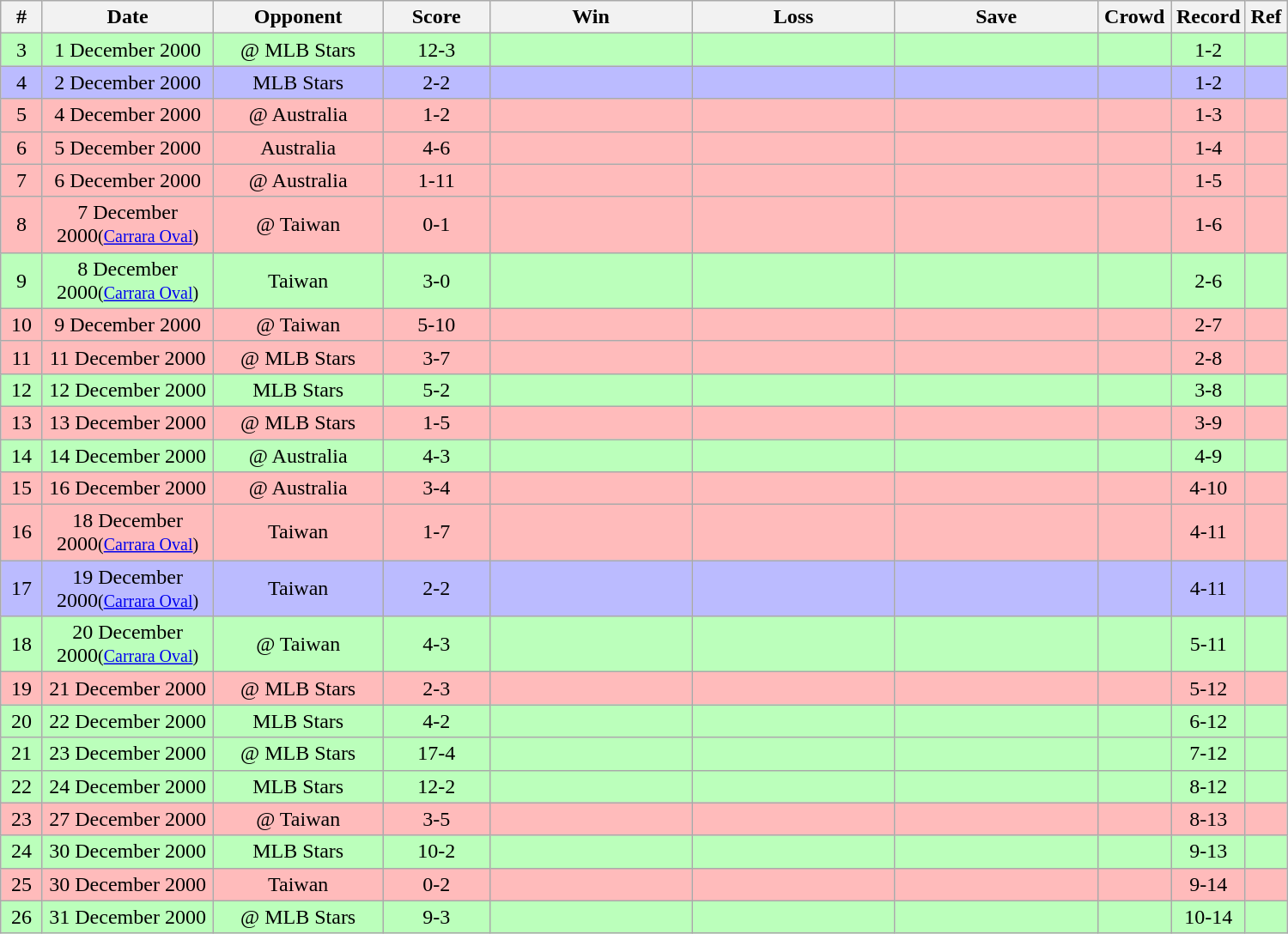<table class="wikitable" style="text-align:center">
<tr>
<th width=25>#</th>
<th width=125>Date</th>
<th width=125>Opponent</th>
<th width=75>Score</th>
<th width=150>Win</th>
<th width=150>Loss</th>
<th width=150>Save</th>
<th width=50>Crowd</th>
<th width=50>Record</th>
<th width=25>Ref</th>
</tr>
<tr bgcolor=#bbffbb>
<td>3</td>
<td>1 December 2000</td>
<td>@ MLB Stars</td>
<td>12-3</td>
<td></td>
<td></td>
<td></td>
<td></td>
<td>1-2</td>
<td></td>
</tr>
<tr bgcolor=#bbbbff>
<td>4</td>
<td>2 December 2000</td>
<td>MLB Stars</td>
<td>2-2</td>
<td></td>
<td></td>
<td></td>
<td></td>
<td>1-2</td>
<td></td>
</tr>
<tr bgcolor=#ffbbbb>
<td>5</td>
<td>4 December 2000</td>
<td>@ Australia</td>
<td>1-2</td>
<td></td>
<td></td>
<td></td>
<td></td>
<td>1-3</td>
<td></td>
</tr>
<tr bgcolor=#ffbbbb>
<td>6</td>
<td>5 December 2000</td>
<td>Australia</td>
<td>4-6</td>
<td></td>
<td></td>
<td></td>
<td></td>
<td>1-4</td>
<td></td>
</tr>
<tr bgcolor=#ffbbbb>
<td>7</td>
<td>6 December 2000</td>
<td>@ Australia</td>
<td>1-11</td>
<td></td>
<td></td>
<td></td>
<td></td>
<td>1-5</td>
<td></td>
</tr>
<tr bgcolor=#ffbbbb>
<td>8</td>
<td>7 December 2000<small>(<a href='#'>Carrara Oval</a>)</small></td>
<td>@ Taiwan</td>
<td>0-1</td>
<td></td>
<td></td>
<td></td>
<td></td>
<td>1-6</td>
<td></td>
</tr>
<tr bgcolor=#bbffbb>
<td>9</td>
<td>8 December 2000<small>(<a href='#'>Carrara Oval</a>)</small></td>
<td>Taiwan</td>
<td>3-0</td>
<td></td>
<td></td>
<td></td>
<td></td>
<td>2-6</td>
<td></td>
</tr>
<tr bgcolor=#ffbbbb>
<td>10</td>
<td>9 December 2000</td>
<td>@ Taiwan</td>
<td>5-10</td>
<td></td>
<td></td>
<td></td>
<td></td>
<td>2-7</td>
<td></td>
</tr>
<tr bgcolor=#ffbbbb>
<td>11</td>
<td>11 December 2000</td>
<td>@ MLB Stars</td>
<td>3-7</td>
<td></td>
<td></td>
<td></td>
<td></td>
<td>2-8</td>
<td></td>
</tr>
<tr bgcolor=#bbffbb>
<td>12</td>
<td>12 December 2000</td>
<td>MLB Stars</td>
<td>5-2</td>
<td></td>
<td></td>
<td></td>
<td></td>
<td>3-8</td>
<td></td>
</tr>
<tr bgcolor=#ffbbbb>
<td>13</td>
<td>13 December 2000</td>
<td>@ MLB Stars</td>
<td>1-5</td>
<td></td>
<td></td>
<td></td>
<td></td>
<td>3-9</td>
<td></td>
</tr>
<tr bgcolor=#bbffbb>
<td>14</td>
<td>14 December 2000</td>
<td>@ Australia</td>
<td>4-3</td>
<td></td>
<td></td>
<td></td>
<td></td>
<td>4-9</td>
<td></td>
</tr>
<tr bgcolor=#ffbbbb>
<td>15</td>
<td>16 December 2000</td>
<td>@ Australia</td>
<td>3-4</td>
<td></td>
<td></td>
<td></td>
<td></td>
<td>4-10</td>
<td></td>
</tr>
<tr bgcolor=#ffbbbb>
<td>16</td>
<td>18 December 2000<small>(<a href='#'>Carrara Oval</a>)</small></td>
<td>Taiwan</td>
<td>1-7</td>
<td></td>
<td></td>
<td></td>
<td></td>
<td>4-11</td>
<td></td>
</tr>
<tr bgcolor=#bbbbff>
<td>17</td>
<td>19 December 2000<small>(<a href='#'>Carrara Oval</a>)</small></td>
<td>Taiwan</td>
<td>2-2</td>
<td></td>
<td></td>
<td></td>
<td></td>
<td>4-11</td>
<td></td>
</tr>
<tr bgcolor=#bbffbb>
<td>18</td>
<td>20 December 2000<small>(<a href='#'>Carrara Oval</a>)</small></td>
<td>@ Taiwan</td>
<td>4-3</td>
<td></td>
<td></td>
<td></td>
<td></td>
<td>5-11</td>
<td></td>
</tr>
<tr bgcolor=#ffbbbb>
<td>19</td>
<td>21 December 2000</td>
<td>@ MLB Stars</td>
<td>2-3</td>
<td></td>
<td></td>
<td></td>
<td></td>
<td>5-12</td>
<td></td>
</tr>
<tr bgcolor=#bbffbb>
<td>20</td>
<td>22 December 2000</td>
<td>MLB Stars</td>
<td>4-2</td>
<td></td>
<td></td>
<td></td>
<td></td>
<td>6-12</td>
<td></td>
</tr>
<tr bgcolor=#bbffbb>
<td>21</td>
<td>23 December 2000</td>
<td>@ MLB Stars</td>
<td>17-4</td>
<td></td>
<td></td>
<td></td>
<td></td>
<td>7-12</td>
<td></td>
</tr>
<tr bgcolor=#bbffbb>
<td>22</td>
<td>24 December 2000</td>
<td>MLB Stars</td>
<td>12-2</td>
<td></td>
<td></td>
<td></td>
<td></td>
<td>8-12</td>
<td></td>
</tr>
<tr bgcolor=#ffbbbb>
<td>23</td>
<td>27 December 2000</td>
<td>@ Taiwan</td>
<td>3-5</td>
<td></td>
<td></td>
<td></td>
<td></td>
<td>8-13</td>
<td></td>
</tr>
<tr bgcolor=#bbffbb>
<td>24</td>
<td>30 December 2000</td>
<td>MLB Stars</td>
<td>10-2</td>
<td></td>
<td></td>
<td></td>
<td></td>
<td>9-13</td>
<td></td>
</tr>
<tr bgcolor=#ffbbbb>
<td>25</td>
<td>30 December 2000</td>
<td>Taiwan</td>
<td>0-2</td>
<td></td>
<td></td>
<td></td>
<td></td>
<td>9-14</td>
<td></td>
</tr>
<tr bgcolor=#bbffbb>
<td>26</td>
<td>31 December 2000</td>
<td>@ MLB Stars</td>
<td>9-3</td>
<td></td>
<td></td>
<td></td>
<td></td>
<td>10-14</td>
<td></td>
</tr>
</table>
